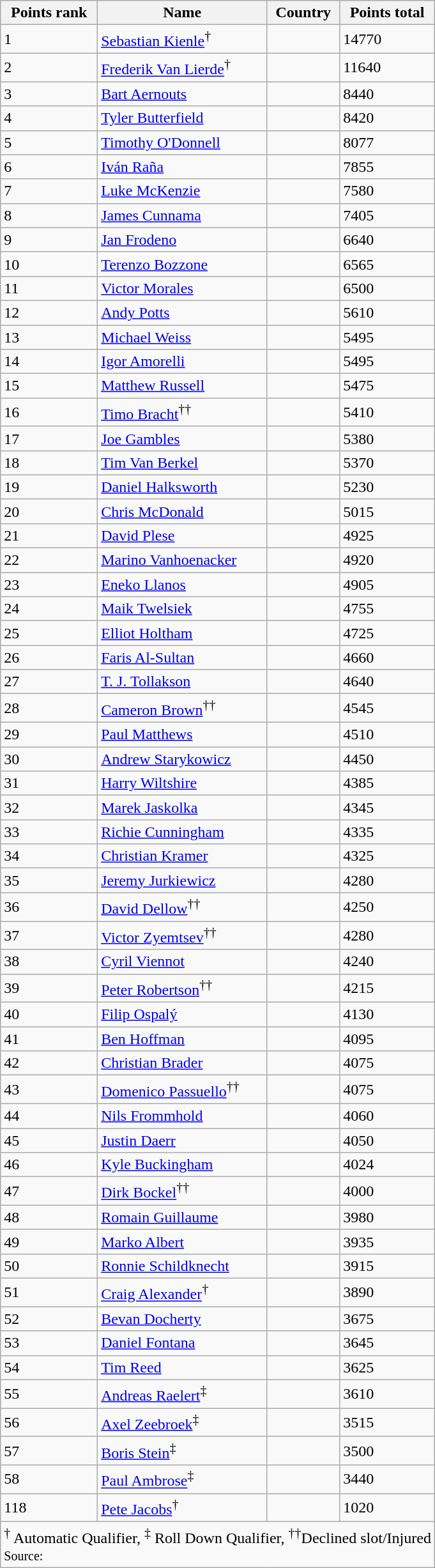<table class="wikitable sortable">
<tr>
<th>Points rank</th>
<th>Name</th>
<th>Country</th>
<th>Points total</th>
</tr>
<tr>
<td>1</td>
<td><a href='#'>Sebastian Kienle</a><sup>†</sup></td>
<td></td>
<td>14770</td>
</tr>
<tr>
<td>2</td>
<td><a href='#'>Frederik Van Lierde</a><sup>†</sup></td>
<td></td>
<td>11640</td>
</tr>
<tr>
<td>3</td>
<td><a href='#'>Bart Aernouts</a></td>
<td></td>
<td>8440</td>
</tr>
<tr>
<td>4</td>
<td><a href='#'>Tyler Butterfield</a></td>
<td></td>
<td>8420</td>
</tr>
<tr>
<td>5</td>
<td><a href='#'>Timothy O'Donnell</a></td>
<td></td>
<td>8077</td>
</tr>
<tr>
<td>6</td>
<td><a href='#'>Iván Raña</a></td>
<td></td>
<td>7855</td>
</tr>
<tr>
<td>7</td>
<td><a href='#'>Luke McKenzie</a></td>
<td></td>
<td>7580</td>
</tr>
<tr>
<td>8</td>
<td><a href='#'>James Cunnama</a></td>
<td></td>
<td>7405</td>
</tr>
<tr>
<td>9</td>
<td><a href='#'>Jan Frodeno</a></td>
<td></td>
<td>6640</td>
</tr>
<tr>
<td>10</td>
<td><a href='#'>Terenzo Bozzone</a></td>
<td></td>
<td>6565</td>
</tr>
<tr>
<td>11</td>
<td><a href='#'>Victor Morales</a></td>
<td></td>
<td>6500</td>
</tr>
<tr>
<td>12</td>
<td><a href='#'>Andy Potts</a></td>
<td></td>
<td>5610</td>
</tr>
<tr>
<td>13</td>
<td><a href='#'>Michael Weiss</a></td>
<td></td>
<td>5495</td>
</tr>
<tr>
<td>14</td>
<td><a href='#'>Igor Amorelli</a></td>
<td></td>
<td>5495</td>
</tr>
<tr>
<td>15</td>
<td><a href='#'>Matthew Russell</a></td>
<td></td>
<td>5475</td>
</tr>
<tr>
<td>16</td>
<td><a href='#'>Timo Bracht</a><sup>††</sup></td>
<td></td>
<td>5410</td>
</tr>
<tr>
<td>17</td>
<td><a href='#'>Joe Gambles</a></td>
<td></td>
<td>5380</td>
</tr>
<tr>
<td>18</td>
<td><a href='#'>Tim Van Berkel</a></td>
<td></td>
<td>5370</td>
</tr>
<tr>
<td>19</td>
<td><a href='#'>Daniel Halksworth</a></td>
<td></td>
<td>5230</td>
</tr>
<tr>
<td>20</td>
<td><a href='#'>Chris McDonald</a></td>
<td></td>
<td>5015</td>
</tr>
<tr>
<td>21</td>
<td><a href='#'>David Plese</a></td>
<td></td>
<td>4925</td>
</tr>
<tr>
<td>22</td>
<td><a href='#'>Marino Vanhoenacker</a></td>
<td></td>
<td>4920</td>
</tr>
<tr>
<td>23</td>
<td><a href='#'>Eneko Llanos</a></td>
<td></td>
<td>4905</td>
</tr>
<tr>
<td>24</td>
<td><a href='#'>Maik Twelsiek</a></td>
<td></td>
<td>4755</td>
</tr>
<tr>
<td>25</td>
<td><a href='#'>Elliot Holtham</a></td>
<td></td>
<td>4725</td>
</tr>
<tr>
<td>26</td>
<td><a href='#'>Faris Al-Sultan</a></td>
<td></td>
<td>4660</td>
</tr>
<tr>
<td>27</td>
<td><a href='#'>T. J. Tollakson</a></td>
<td></td>
<td>4640</td>
</tr>
<tr>
<td>28</td>
<td><a href='#'>Cameron Brown</a><sup>††</sup></td>
<td></td>
<td>4545</td>
</tr>
<tr>
<td>29</td>
<td><a href='#'>Paul Matthews</a></td>
<td></td>
<td>4510</td>
</tr>
<tr>
<td>30</td>
<td><a href='#'>Andrew Starykowicz</a></td>
<td></td>
<td>4450</td>
</tr>
<tr>
<td>31</td>
<td><a href='#'>Harry Wiltshire</a></td>
<td></td>
<td>4385</td>
</tr>
<tr>
<td>32</td>
<td><a href='#'>Marek Jaskolka</a></td>
<td></td>
<td>4345</td>
</tr>
<tr>
<td>33</td>
<td><a href='#'>Richie Cunningham</a></td>
<td></td>
<td>4335</td>
</tr>
<tr>
<td>34</td>
<td><a href='#'>Christian Kramer</a></td>
<td></td>
<td>4325</td>
</tr>
<tr>
<td>35</td>
<td><a href='#'>Jeremy Jurkiewicz</a></td>
<td></td>
<td>4280</td>
</tr>
<tr>
<td>36</td>
<td><a href='#'>David Dellow</a><sup>††</sup></td>
<td></td>
<td>4250</td>
</tr>
<tr>
<td>37</td>
<td><a href='#'>Victor Zyemtsev</a><sup>††</sup></td>
<td></td>
<td>4280</td>
</tr>
<tr>
<td>38</td>
<td><a href='#'>Cyril Viennot</a></td>
<td></td>
<td>4240</td>
</tr>
<tr>
<td>39</td>
<td><a href='#'>Peter Robertson</a><sup>††</sup></td>
<td></td>
<td>4215</td>
</tr>
<tr>
<td>40</td>
<td><a href='#'>Filip Ospalý</a></td>
<td></td>
<td>4130</td>
</tr>
<tr>
<td>41</td>
<td><a href='#'>Ben Hoffman</a></td>
<td></td>
<td>4095</td>
</tr>
<tr>
<td>42</td>
<td><a href='#'>Christian Brader</a></td>
<td></td>
<td>4075</td>
</tr>
<tr>
<td>43</td>
<td><a href='#'>Domenico Passuello</a><sup>††</sup></td>
<td></td>
<td>4075</td>
</tr>
<tr>
<td>44</td>
<td><a href='#'>Nils Frommhold</a></td>
<td></td>
<td>4060</td>
</tr>
<tr>
<td>45</td>
<td><a href='#'>Justin Daerr</a></td>
<td></td>
<td>4050</td>
</tr>
<tr>
<td>46</td>
<td><a href='#'>Kyle Buckingham</a></td>
<td></td>
<td>4024</td>
</tr>
<tr>
<td>47</td>
<td><a href='#'>Dirk Bockel</a><sup>††</sup></td>
<td></td>
<td>4000</td>
</tr>
<tr>
<td>48</td>
<td><a href='#'>Romain Guillaume</a></td>
<td></td>
<td>3980</td>
</tr>
<tr>
<td>49</td>
<td><a href='#'>Marko Albert</a></td>
<td></td>
<td>3935</td>
</tr>
<tr>
<td>50</td>
<td><a href='#'>Ronnie Schildknecht</a></td>
<td></td>
<td>3915</td>
</tr>
<tr>
<td>51</td>
<td><a href='#'>Craig Alexander</a><sup>†</sup></td>
<td></td>
<td>3890</td>
</tr>
<tr>
<td>52</td>
<td><a href='#'>Bevan Docherty</a></td>
<td></td>
<td>3675</td>
</tr>
<tr>
<td>53</td>
<td><a href='#'>Daniel Fontana</a></td>
<td></td>
<td>3645</td>
</tr>
<tr>
<td>54</td>
<td><a href='#'>Tim Reed</a></td>
<td></td>
<td>3625</td>
</tr>
<tr>
<td>55</td>
<td><a href='#'>Andreas Raelert</a><sup>‡</sup></td>
<td></td>
<td>3610</td>
</tr>
<tr>
<td>56</td>
<td><a href='#'>Axel Zeebroek</a><sup>‡</sup></td>
<td></td>
<td>3515</td>
</tr>
<tr>
<td>57</td>
<td><a href='#'>Boris Stein</a><sup>‡</sup></td>
<td></td>
<td>3500</td>
</tr>
<tr>
<td>58</td>
<td><a href='#'>Paul Ambrose</a><sup>‡</sup></td>
<td></td>
<td>3440</td>
</tr>
<tr>
<td>118</td>
<td><a href='#'>Pete Jacobs</a><sup>†</sup></td>
<td></td>
<td>1020</td>
</tr>
<tr>
<td colspan="4"><sup>†</sup> Automatic Qualifier, <sup>‡</sup> Roll Down Qualifier, <sup>††</sup>Declined slot/Injured<br><small>Source:</small></td>
</tr>
</table>
